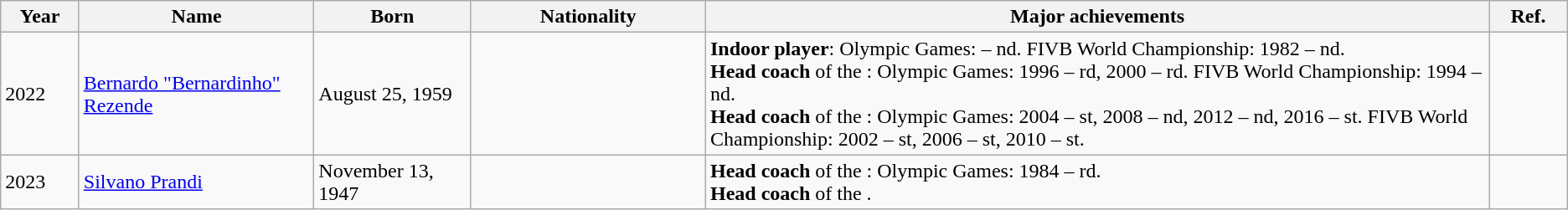<table class="wikitable">
<tr>
<th style="width: 5%;">Year</th>
<th style="width: 15%;">Name</th>
<th style="width: 10%;">Born</th>
<th style="width: 15%;">Nationality</th>
<th style="width: 50%;">Major achievements</th>
<th style="width: 5%;">Ref.</th>
</tr>
<tr>
<td>2022</td>
<td><a href='#'>Bernardo "Bernardinho" Rezende</a></td>
<td>August 25, 1959</td>
<td></td>
<td><strong>Indoor player</strong>: Olympic Games: – nd. FIVB World Championship: 1982 – nd.<br><strong>Head coach</strong> of the : Olympic Games: 1996 – rd, 2000 – rd. FIVB World Championship: 1994 – nd.<br><strong>Head coach</strong> of the : Olympic Games: 2004 – st, 2008 – nd, 2012 – nd, 2016 – st. FIVB World Championship: 2002 – st, 2006 – st, 2010 – st.</td>
<td></td>
</tr>
<tr>
<td>2023</td>
<td><a href='#'>Silvano Prandi</a></td>
<td>November 13, 1947</td>
<td></td>
<td><strong>Head coach</strong> of the : Olympic Games: 1984 – rd.<br><strong>Head coach</strong> of the .</td>
<td></td>
</tr>
</table>
